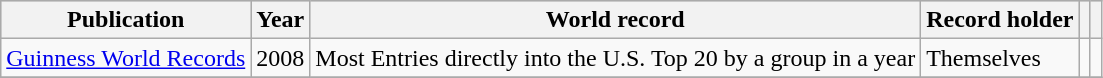<table class="wikitable sortable plainrowheaders">
<tr style="background:#ccc; text-align:center;">
<th scope="col">Publication</th>
<th scope="col">Year</th>
<th scope="col">World record</th>
<th scope="col">Record holder</th>
<th scope="col"></th>
<th scope="col" class="unsortable"></th>
</tr>
<tr>
<td><a href='#'>Guinness World Records</a></td>
<td>2008</td>
<td>Most Entries directly into the U.S. Top 20 by a group in a year</td>
<td>Themselves</td>
<td></td>
<td></td>
</tr>
<tr>
</tr>
</table>
